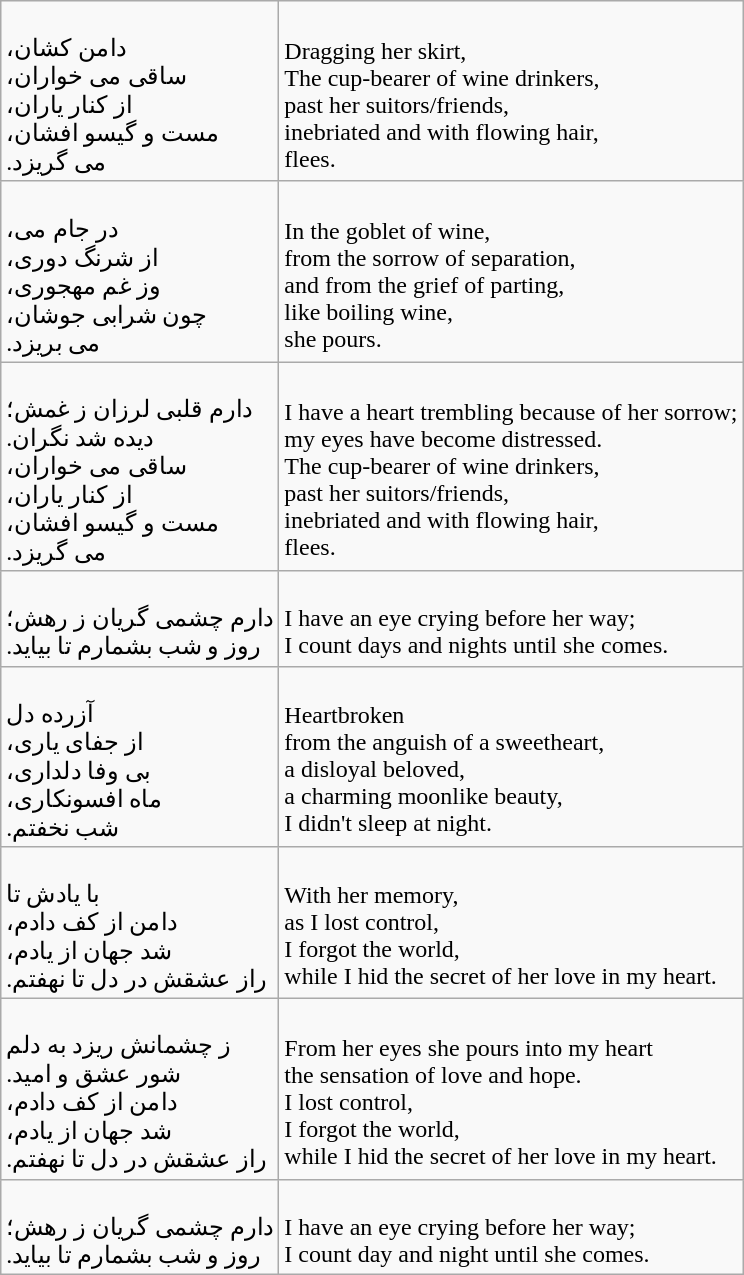<table class="wikitable">
<tr>
<td><br>،دامن کشان
<br>،ساقی می خواران
<br>،از کنار یاران
<br>،مست و گیسو افشان
<br>.می گریزد</td>
<td><br>Dragging her skirt,
<br>The cup-bearer of wine drinkers,
<br>past her suitors/friends,
<br>inebriated and with flowing hair,
<br>flees.</td>
</tr>
<tr>
<td><br>،در جام می
<br>،از شرنگ دوری
<br>،وز غم مهجوری
<br>،چون شرابی جوشان
<br>.می بریزد</td>
<td><br>In the goblet of wine,
<br>from the sorrow of separation,
<br>and from the grief of parting,
<br>like boiling wine,
<br>she pours.</td>
</tr>
<tr>
<td><br>دارم قلبی لرزان ز غمش؛
<br>.دیده شد نگران
<br>،ساقی می خواران
<br>،از کنار یاران
<br>،مست و گیسو افشان
<br>.می گریزد</td>
<td><br>I have a heart trembling because of her sorrow;
<br>my eyes have become distressed.
<br>The cup-bearer of wine drinkers,
<br>past her suitors/friends,
<br>inebriated and with flowing hair,
<br>flees.</td>
</tr>
<tr>
<td><br>دارم چشمی گریان ز رهش؛
<br>.روز و شب بشمارم تا بیاید</td>
<td><br>I have an eye crying before her way;
<br>I count days and nights until she comes.</td>
</tr>
<tr>
<td><br>آزرده دل
<br>،از جفای یاری
<br>،بی وفا دلداری
<br>،ماه افسونکاری
<br>.شب نخفتم</td>
<td><br>Heartbroken
<br>from the anguish of a sweetheart,
<br>a disloyal beloved,
<br>a charming moonlike beauty,
<br>I didn't sleep at night.</td>
</tr>
<tr>
<td><br>با یادش تا
<br>،دامن از کف دادم
<br>،شد جهان از یادم
<br>.راز عشقش در دل تا نهفتم</td>
<td><br>With her memory,
<br>as I lost control,
<br>I forgot the world,
<br>while I hid the secret of her love in my heart.</td>
</tr>
<tr>
<td><br>ز چشمانش ریزد به دلم
<br>.شور عشق و امید
<br>،دامن از کف دادم
<br>،شد جهان از یادم
<br>.راز عشقش در دل تا نهفتم</td>
<td><br>From her eyes she pours into my heart
<br>the sensation of love and hope.
<br>I lost control,
<br>I forgot the world,
<br>while I hid the secret of her love in my heart.</td>
</tr>
<tr>
<td><br>دارم چشمی گریان ز رهش؛
<br>.روز و شب بشمارم تا بیاید</td>
<td><br>I have an eye crying before her way;
<br>I count day and night until she comes.</td>
</tr>
</table>
